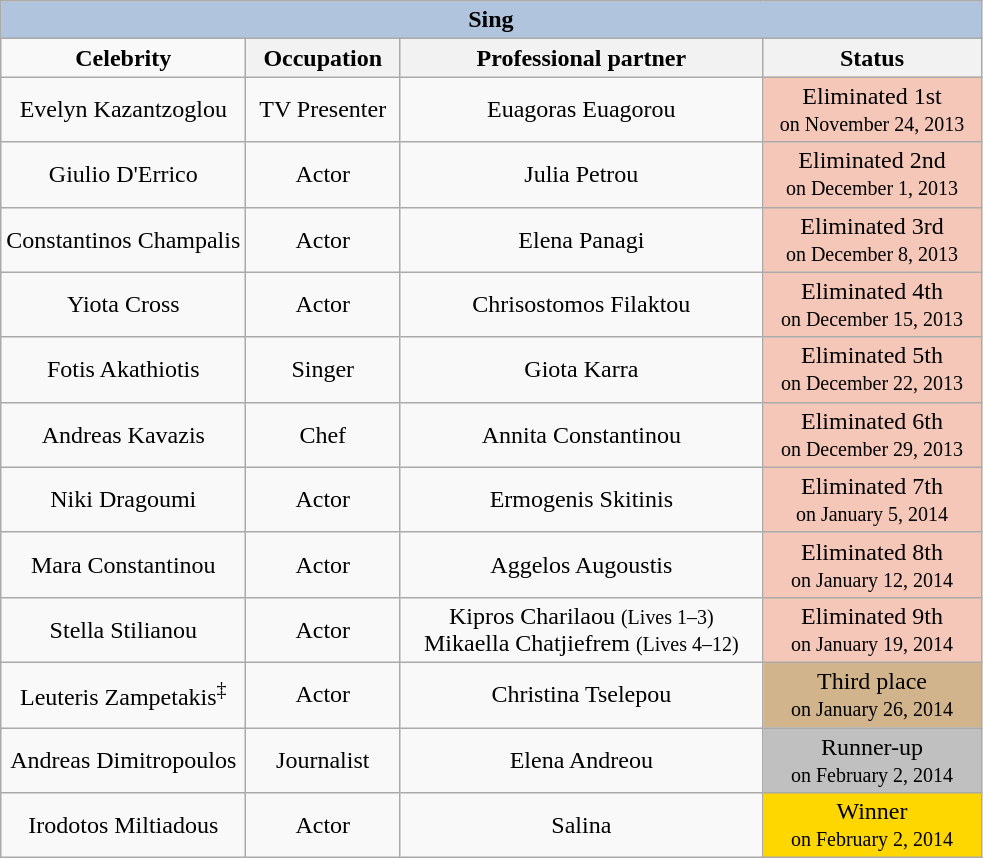<table class="wikitable sortable">
<tr style="text-align:center;">
<th colspan=4 style="background:#B0C4DE">Sing</th>
</tr>
<tr>
<td style="width:25%; text-align:center;"><strong>Celebrity</strong></td>
<th>Occupation</th>
<th>Professional partner</th>
<th>Status</th>
</tr>
<tr style="text-align:center;">
<td>Evelyn Kazantzoglou</td>
<td>TV Presenter</td>
<td>Euagoras Euagorou</td>
<td style="background:#f4c7b8;">Eliminated 1st<br><small>on November 24, 2013</small></td>
</tr>
<tr style="text-align:center;">
<td>Giulio D'Errico</td>
<td>Actor</td>
<td>Julia Petrou</td>
<td style="background:#f4c7b8;">Eliminated 2nd<br><small>on December 1, 2013</small></td>
</tr>
<tr style="text-align:center;">
<td>Constantinos Champalis</td>
<td>Actor</td>
<td>Elena Panagi</td>
<td style="background:#f4c7b8;">Eliminated 3rd<br><small>on December 8, 2013</small></td>
</tr>
<tr style="text-align:center;">
<td>Yiota Cross</td>
<td>Actor</td>
<td>Chrisostomos Filaktou</td>
<td style="background:#f4c7b8;">Eliminated 4th<br><small>on December 15, 2013</small></td>
</tr>
<tr style="text-align:center;">
<td>Fotis Akathiotis</td>
<td>Singer</td>
<td>Giota Karra</td>
<td style="background:#f4c7b8;">Eliminated 5th<br><small>on December 22, 2013</small></td>
</tr>
<tr style="text-align:center;">
<td>Andreas Kavazis</td>
<td>Chef</td>
<td>Annita Constantinou</td>
<td style="background:#f4c7b8;">Eliminated 6th<br><small>on December 29, 2013</small></td>
</tr>
<tr style="text-align:center;">
<td>Niki Dragoumi</td>
<td>Actor</td>
<td>Ermogenis Skitinis</td>
<td style="background:#f4c7b8;">Eliminated 7th<br><small>on January 5, 2014</small></td>
</tr>
<tr style="text-align:center;">
<td>Mara Constantinou</td>
<td>Actor</td>
<td>Aggelos Augoustis</td>
<td style="background:#f4c7b8;">Eliminated 8th<br><small>on January 12, 2014</small></td>
</tr>
<tr style="text-align:center;">
<td>Stella Stilianou</td>
<td>Actor</td>
<td>Kipros Charilaou <small>(Lives 1–3)</small><br>Mikaella Chatjiefrem <small>(Lives 4–12)</small></td>
<td style="background:#f4c7b8;">Eliminated 9th<br><small>on January 19, 2014</small></td>
</tr>
<tr style="text-align:center;">
<td>Leuteris Zampetakis<sup>‡</sup></td>
<td>Actor</td>
<td>Christina Tselepou</td>
<td style="background:tan;">Third place<br><small>on January 26, 2014</small></td>
</tr>
<tr style="text-align:center;">
<td>Andreas Dimitropoulos</td>
<td>Journalist</td>
<td>Elena Andreou</td>
<td style="background:silver;">Runner-up<br><small>on February 2, 2014</small></td>
</tr>
<tr style="text-align:center;">
<td>Irodotos Miltiadous</td>
<td>Actor</td>
<td>Salina</td>
<td style="background:gold;">Winner<br><small>on February 2, 2014</small></td>
</tr>
</table>
